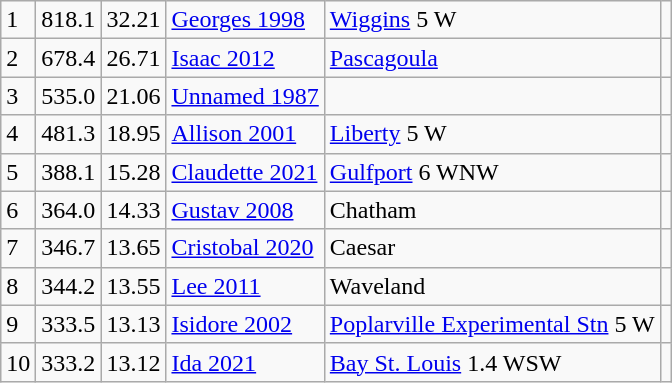<table class="wikitable">
<tr>
<td>1</td>
<td>818.1</td>
<td>32.21</td>
<td><a href='#'>Georges 1998</a></td>
<td><a href='#'>Wiggins</a> 5 W</td>
<td></td>
</tr>
<tr>
<td>2</td>
<td>678.4</td>
<td>26.71</td>
<td><a href='#'>Isaac 2012</a></td>
<td><a href='#'>Pascagoula</a></td>
<td></td>
</tr>
<tr>
<td>3</td>
<td>535.0</td>
<td>21.06</td>
<td><a href='#'>Unnamed 1987</a></td>
<td></td>
<td></td>
</tr>
<tr>
<td>4</td>
<td>481.3</td>
<td>18.95</td>
<td><a href='#'>Allison 2001</a></td>
<td><a href='#'>Liberty</a> 5 W</td>
<td></td>
</tr>
<tr>
<td>5</td>
<td>388.1</td>
<td>15.28</td>
<td><a href='#'>Claudette 2021</a></td>
<td><a href='#'>Gulfport</a> 6 WNW</td>
<td></td>
</tr>
<tr>
<td>6</td>
<td>364.0</td>
<td>14.33</td>
<td><a href='#'>Gustav 2008</a></td>
<td>Chatham</td>
<td></td>
</tr>
<tr>
<td>7</td>
<td>346.7</td>
<td>13.65</td>
<td><a href='#'>Cristobal 2020</a></td>
<td>Caesar</td>
<td></td>
</tr>
<tr>
<td>8</td>
<td>344.2</td>
<td>13.55</td>
<td><a href='#'>Lee 2011</a></td>
<td>Waveland</td>
<td></td>
</tr>
<tr>
<td>9</td>
<td>333.5</td>
<td>13.13</td>
<td><a href='#'>Isidore 2002</a></td>
<td><a href='#'>Poplarville Experimental Stn</a> 5 W</td>
<td></td>
</tr>
<tr>
<td>10</td>
<td>333.2</td>
<td>13.12</td>
<td><a href='#'>Ida 2021</a></td>
<td><a href='#'>Bay St. Louis</a> 1.4 WSW</td>
<td></td>
</tr>
</table>
